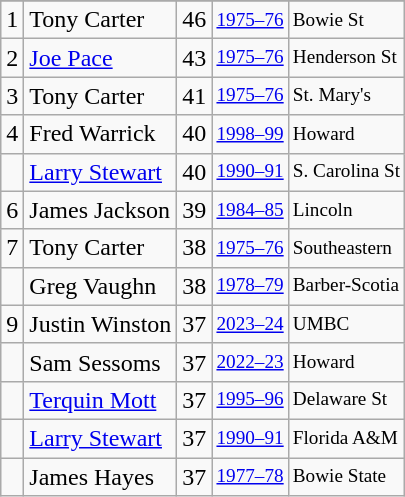<table class="wikitable">
<tr>
</tr>
<tr>
<td>1</td>
<td>Tony Carter</td>
<td>46</td>
<td style="font-size:80%;"><a href='#'>1975–76</a></td>
<td style="font-size:80%;">Bowie St</td>
</tr>
<tr>
<td>2</td>
<td><a href='#'>Joe Pace</a></td>
<td>43</td>
<td style="font-size:80%;"><a href='#'>1975–76</a></td>
<td style="font-size:80%;">Henderson St</td>
</tr>
<tr>
<td>3</td>
<td>Tony Carter</td>
<td>41</td>
<td style="font-size:80%;"><a href='#'>1975–76</a></td>
<td style="font-size:80%;">St. Mary's</td>
</tr>
<tr>
<td>4</td>
<td>Fred Warrick</td>
<td>40</td>
<td style="font-size:80%;"><a href='#'>1998–99</a></td>
<td style="font-size:80%;">Howard</td>
</tr>
<tr>
<td></td>
<td><a href='#'>Larry Stewart</a></td>
<td>40</td>
<td style="font-size:80%;"><a href='#'>1990–91</a></td>
<td style="font-size:80%;">S. Carolina St</td>
</tr>
<tr>
<td>6</td>
<td>James Jackson</td>
<td>39</td>
<td style="font-size:80%;"><a href='#'>1984–85</a></td>
<td style="font-size:80%;">Lincoln</td>
</tr>
<tr>
<td>7</td>
<td>Tony Carter</td>
<td>38</td>
<td style="font-size:80%;"><a href='#'>1975–76</a></td>
<td style="font-size:80%;">Southeastern</td>
</tr>
<tr>
<td></td>
<td>Greg Vaughn</td>
<td>38</td>
<td style="font-size:80%;"><a href='#'>1978–79</a></td>
<td style="font-size:80%;">Barber-Scotia</td>
</tr>
<tr>
<td>9</td>
<td>Justin Winston</td>
<td>37</td>
<td style="font-size:80%;"><a href='#'>2023–24</a></td>
<td style="font-size:80%;">UMBC</td>
</tr>
<tr>
<td></td>
<td>Sam Sessoms</td>
<td>37</td>
<td style="font-size:80%;"><a href='#'>2022–23</a></td>
<td style="font-size:80%;">Howard</td>
</tr>
<tr>
<td></td>
<td><a href='#'>Terquin Mott</a></td>
<td>37</td>
<td style="font-size:80%;"><a href='#'>1995–96</a></td>
<td style="font-size:80%;">Delaware St</td>
</tr>
<tr>
<td></td>
<td><a href='#'>Larry Stewart</a></td>
<td>37</td>
<td style="font-size:80%;"><a href='#'>1990–91</a></td>
<td style="font-size:80%;">Florida A&M</td>
</tr>
<tr>
<td></td>
<td>James Hayes</td>
<td>37</td>
<td style="font-size:80%;"><a href='#'>1977–78</a></td>
<td style="font-size:80%;">Bowie State</td>
</tr>
</table>
